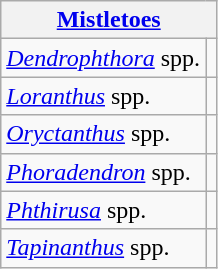<table class="wikitable collapsible sortable">
<tr>
<th colspan=2><a href='#'>Mistletoes</a></th>
</tr>
<tr>
<td><em><a href='#'>Dendrophthora</a></em> spp.</td>
<td></td>
</tr>
<tr>
<td><em><a href='#'>Loranthus</a></em> spp.</td>
<td></td>
</tr>
<tr>
<td><em><a href='#'>Oryctanthus</a></em> spp.</td>
<td></td>
</tr>
<tr>
<td><em><a href='#'>Phoradendron</a></em> spp.</td>
<td></td>
</tr>
<tr>
<td><em><a href='#'>Phthirusa</a></em> spp.</td>
<td></td>
</tr>
<tr>
<td><em><a href='#'>Tapinanthus</a></em> spp.</td>
<td></td>
</tr>
</table>
